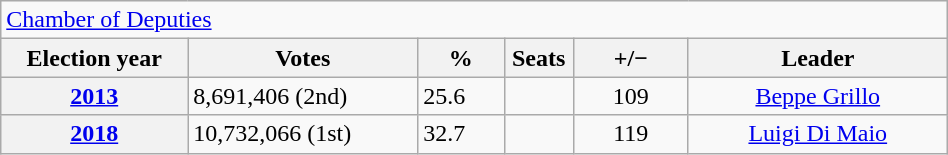<table class=wikitable style="width:50%; border:1px #AAAAFF solid">
<tr>
<td colspan=6><a href='#'>Chamber of Deputies</a></td>
</tr>
<tr>
<th width=13%>Election year</th>
<th width=16%>Votes</th>
<th width=6%>%</th>
<th width=1%>Seats</th>
<th width=8%>+/−</th>
<th width=18%>Leader</th>
</tr>
<tr>
<th><a href='#'>2013</a></th>
<td>8,691,406 (2nd)</td>
<td>25.6</td>
<td></td>
<td style="text-align: center"> 109</td>
<td style="text-align: center"><a href='#'>Beppe Grillo</a></td>
</tr>
<tr>
<th><a href='#'>2018</a></th>
<td>10,732,066 (1st)</td>
<td>32.7</td>
<td></td>
<td style="text-align: center"> 119</td>
<td style="text-align: center"><a href='#'>Luigi Di Maio</a></td>
</tr>
</table>
